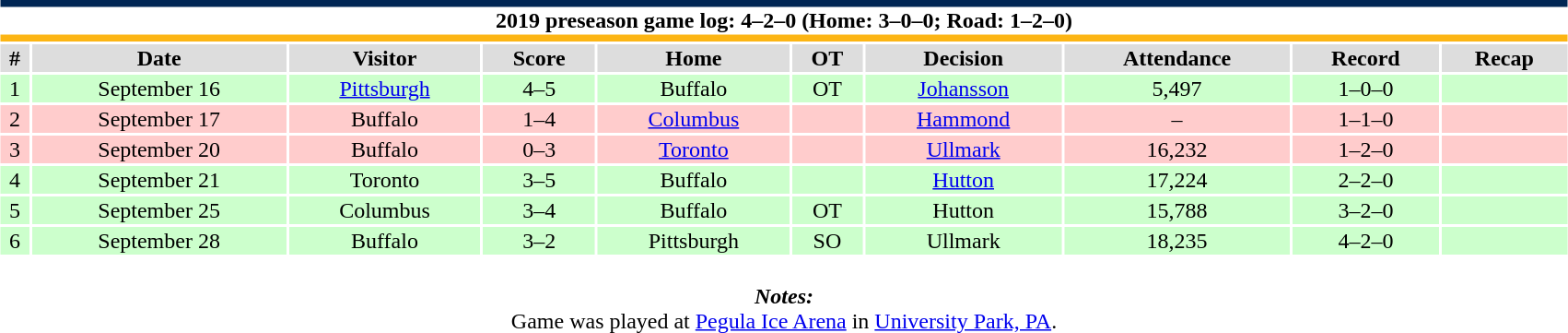<table class="toccolours collapsible collapsed" style="width:90%; clear:both; margin:1.5em auto; text-align:center;">
<tr>
<th colspan="10" style="background:#FFFFFF; border-top:#002654 5px solid; border-bottom:#FCB514 5px solid;">2019 preseason game log: 4–2–0 (Home: 3–0–0; Road: 1–2–0)</th>
</tr>
<tr style="background:#ddd;">
<th>#</th>
<th>Date</th>
<th>Visitor</th>
<th>Score</th>
<th>Home</th>
<th>OT</th>
<th>Decision</th>
<th>Attendance</th>
<th>Record</th>
<th>Recap</th>
</tr>
<tr style="background:#cfc;">
<td>1</td>
<td>September 16</td>
<td><a href='#'>Pittsburgh</a></td>
<td>4–5</td>
<td>Buffalo</td>
<td>OT</td>
<td><a href='#'>Johansson</a></td>
<td>5,497</td>
<td>1–0–0</td>
<td></td>
</tr>
<tr style="background:#fcc;">
<td>2</td>
<td>September 17</td>
<td>Buffalo</td>
<td>1–4</td>
<td><a href='#'>Columbus</a></td>
<td></td>
<td><a href='#'>Hammond</a></td>
<td>–</td>
<td>1–1–0</td>
<td></td>
</tr>
<tr style="background:#fcc;">
<td>3</td>
<td>September 20</td>
<td>Buffalo</td>
<td>0–3</td>
<td><a href='#'>Toronto</a></td>
<td></td>
<td><a href='#'>Ullmark</a></td>
<td>16,232</td>
<td>1–2–0</td>
<td></td>
</tr>
<tr style="background:#cfc;">
<td>4</td>
<td>September 21</td>
<td>Toronto</td>
<td>3–5</td>
<td>Buffalo</td>
<td></td>
<td><a href='#'>Hutton</a></td>
<td>17,224</td>
<td>2–2–0</td>
<td></td>
</tr>
<tr style="background:#cfc;">
<td>5</td>
<td>September 25</td>
<td>Columbus</td>
<td>3–4</td>
<td>Buffalo</td>
<td>OT</td>
<td>Hutton</td>
<td>15,788</td>
<td>3–2–0</td>
<td></td>
</tr>
<tr style="background:#cfc;">
<td>6</td>
<td>September 28</td>
<td>Buffalo</td>
<td>3–2</td>
<td>Pittsburgh</td>
<td>SO</td>
<td>Ullmark</td>
<td>18,235</td>
<td>4–2–0</td>
<td></td>
</tr>
<tr>
<td colspan="10" style="text-align:center;"><br><strong><em>Notes:</em></strong><br>
 Game was played at <a href='#'>Pegula Ice Arena</a> in <a href='#'>University Park, PA</a>.</td>
</tr>
</table>
